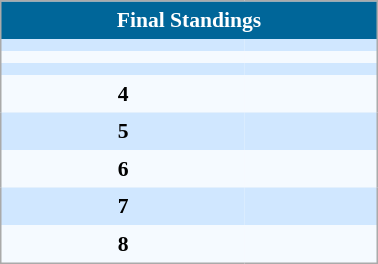<table align=center cellpadding="4" cellspacing="0" style="background: #f9f9f9; border: 1px #aaa solid; border-collapse: collapse; font-size: 90%;" width=20%>
<tr align=center style="background:#006699; color:white">
<th width=100% colspan=2>Final Standings</th>
</tr>
<tr align=center style="background:#D0E7FF;">
<td></td>
<td align=left></td>
</tr>
<tr align=center style="background:#F5FAFF;">
<td></td>
<td align=left></td>
</tr>
<tr align=center style="background:#D0E7FF;">
<td></td>
<td align=left></td>
</tr>
<tr align=center style="background:#F5FAFF;">
<td><strong>4</strong></td>
<td align=left></td>
</tr>
<tr align=center style="background:#D0E7FF;">
<td><strong>5</strong></td>
<td align=left></td>
</tr>
<tr align=center style="background:#F5FAFF;">
<td><strong>6</strong></td>
<td align=left></td>
</tr>
<tr align=center style="background:#D0E7FF;">
<td><strong>7</strong></td>
<td align=left></td>
</tr>
<tr align=center style="background:#F5FAFF;">
<td><strong>8</strong></td>
<td align=left></td>
</tr>
</table>
